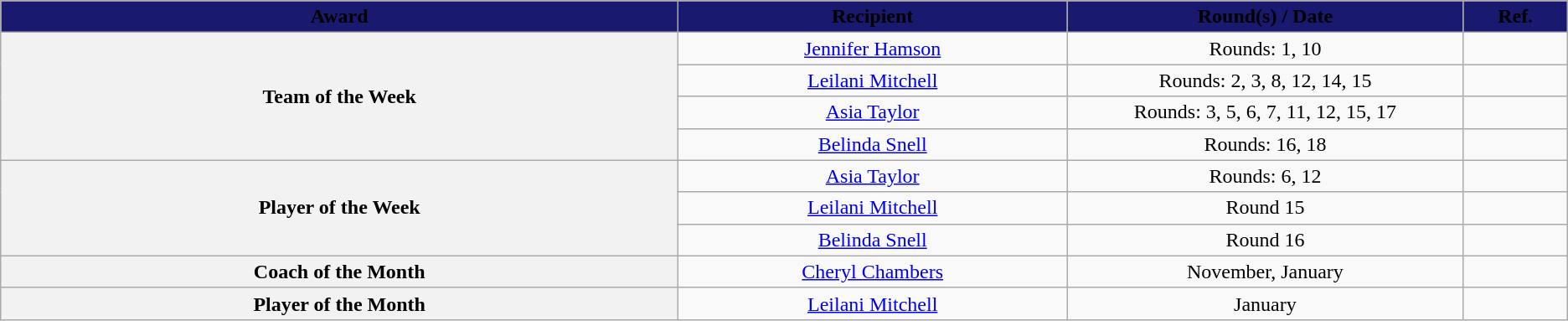<table class="wikitable sortable" style="text-align: center">
<tr>
<th style="background: midnightblue" width="9%"><span>Award</span></th>
<th style="background: midnightblue" width="5%"><span>Recipient</span></th>
<th style="background: midnightblue" width="5%"><span>Round(s) / Date</span></th>
<th style="background: midnightblue" width="1%" class="unsortable"><span>Ref.</span></th>
</tr>
<tr>
<th rowspan=4>Team of the Week</th>
<td><a href='#'>Jennifer Hamson</a></td>
<td>Rounds: 1, 10</td>
<td></td>
</tr>
<tr>
<td><a href='#'>Leilani Mitchell</a></td>
<td>Rounds: 2, 3, 8, 12, 14, 15</td>
<td></td>
</tr>
<tr>
<td><a href='#'>Asia Taylor</a></td>
<td>Rounds: 3, 5, 6, 7, 11, 12, 15, 17</td>
<td></td>
</tr>
<tr>
<td><a href='#'>Belinda Snell</a></td>
<td>Rounds: 16, 18</td>
<td></td>
</tr>
<tr>
<th rowspan=3>Player of the Week</th>
<td><a href='#'>Asia Taylor</a></td>
<td>Rounds: 6, 12</td>
<td></td>
</tr>
<tr>
<td><a href='#'>Leilani Mitchell</a></td>
<td>Round 15</td>
<td></td>
</tr>
<tr>
<td><a href='#'>Belinda Snell</a></td>
<td>Round 16</td>
<td></td>
</tr>
<tr>
<th rowspan=1>Coach of the Month</th>
<td><a href='#'>Cheryl Chambers</a></td>
<td>November, January</td>
<td></td>
</tr>
<tr>
<th rowspan=1>Player of the Month</th>
<td><a href='#'>Leilani Mitchell</a></td>
<td>January</td>
<td></td>
</tr>
</table>
